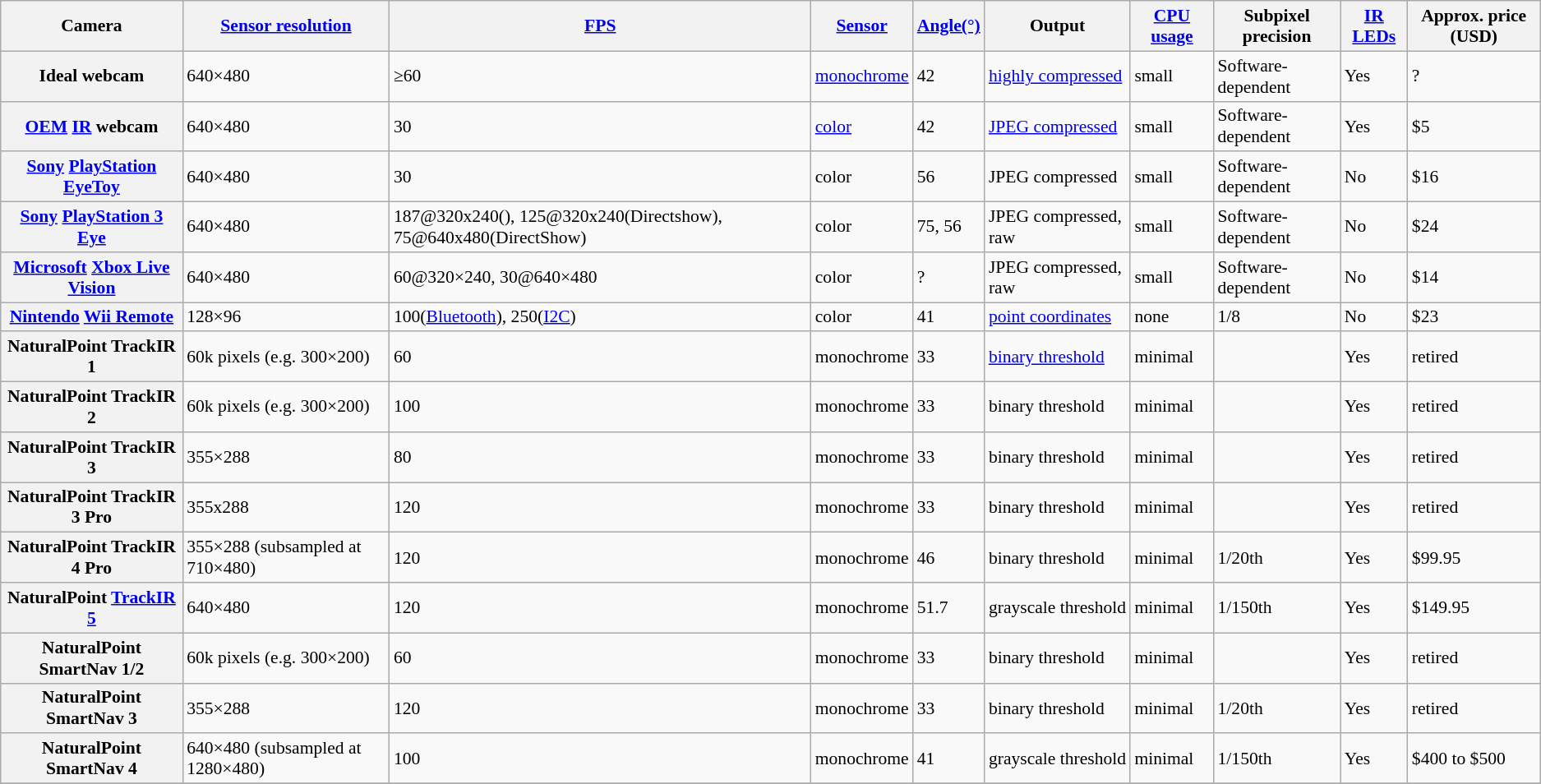<table class="wikitable" style="font-size: 90%; text-align: left;">
<tr>
<th>Camera</th>
<th><a href='#'>Sensor resolution</a></th>
<th><a href='#'>FPS</a></th>
<th><a href='#'>Sensor</a></th>
<th><a href='#'>Angle(°)</a></th>
<th>Output</th>
<th><a href='#'>CPU usage</a></th>
<th>Subpixel precision</th>
<th><a href='#'>IR</a> <a href='#'>LEDs</a></th>
<th>Approx. price (USD)</th>
</tr>
<tr>
<th>Ideal webcam</th>
<td>640×480</td>
<td>≥60</td>
<td><a href='#'>monochrome</a></td>
<td>42</td>
<td><a href='#'>highly compressed</a></td>
<td>small</td>
<td>Software-dependent</td>
<td>Yes</td>
<td>?</td>
</tr>
<tr>
<th><a href='#'>OEM</a> <a href='#'>IR</a> webcam</th>
<td>640×480</td>
<td>30</td>
<td><a href='#'>color</a></td>
<td>42</td>
<td><a href='#'>JPEG compressed</a></td>
<td>small</td>
<td>Software-dependent</td>
<td>Yes</td>
<td>$5</td>
</tr>
<tr>
<th><a href='#'>Sony</a> <a href='#'>PlayStation EyeToy</a></th>
<td>640×480</td>
<td>30</td>
<td>color</td>
<td>56</td>
<td>JPEG compressed</td>
<td>small</td>
<td>Software-dependent</td>
<td>No</td>
<td>$16</td>
</tr>
<tr>
<th><a href='#'>Sony</a> <a href='#'>PlayStation 3 Eye</a></th>
<td>640×480</td>
<td>187@320x240(), 125@320x240(Directshow), 75@640x480(DirectShow)</td>
<td>color</td>
<td>75, 56</td>
<td>JPEG compressed, raw</td>
<td>small</td>
<td>Software-dependent</td>
<td>No</td>
<td>$24</td>
</tr>
<tr>
<th><a href='#'>Microsoft</a> <a href='#'>Xbox Live Vision</a></th>
<td>640×480</td>
<td>60@320×240, 30@640×480</td>
<td>color</td>
<td>?</td>
<td>JPEG compressed, raw</td>
<td>small</td>
<td>Software-dependent</td>
<td>No</td>
<td>$14</td>
</tr>
<tr>
<th><a href='#'>Nintendo</a> <a href='#'>Wii Remote</a></th>
<td>128×96</td>
<td>100(<a href='#'>Bluetooth</a>), 250(<a href='#'>I2C</a>)</td>
<td>color</td>
<td>41</td>
<td><a href='#'>point coordinates</a></td>
<td>none</td>
<td>1/8</td>
<td>No</td>
<td>$23</td>
</tr>
<tr>
<th>NaturalPoint TrackIR 1 </th>
<td>60k pixels (e.g. 300×200)</td>
<td>60</td>
<td>monochrome</td>
<td>33</td>
<td><a href='#'>binary threshold</a></td>
<td>minimal</td>
<td></td>
<td>Yes</td>
<td>retired</td>
</tr>
<tr>
<th>NaturalPoint TrackIR 2 </th>
<td>60k pixels (e.g. 300×200)</td>
<td>100</td>
<td>monochrome</td>
<td>33</td>
<td>binary threshold</td>
<td>minimal</td>
<td></td>
<td>Yes</td>
<td>retired</td>
</tr>
<tr>
<th>NaturalPoint TrackIR 3 </th>
<td>355×288</td>
<td>80</td>
<td>monochrome</td>
<td>33</td>
<td>binary threshold</td>
<td>minimal</td>
<td></td>
<td>Yes</td>
<td>retired</td>
</tr>
<tr>
<th>NaturalPoint TrackIR 3 Pro </th>
<td>355x288</td>
<td>120</td>
<td>monochrome</td>
<td>33</td>
<td>binary threshold</td>
<td>minimal</td>
<td></td>
<td>Yes</td>
<td>retired</td>
</tr>
<tr>
<th>NaturalPoint TrackIR 4 Pro </th>
<td>355×288 (subsampled at 710×480)</td>
<td>120</td>
<td>monochrome</td>
<td>46</td>
<td>binary threshold</td>
<td>minimal</td>
<td>1/20th</td>
<td>Yes</td>
<td>$99.95</td>
</tr>
<tr>
<th>NaturalPoint <a href='#'>TrackIR 5</a></th>
<td>640×480</td>
<td>120</td>
<td>monochrome</td>
<td>51.7</td>
<td>grayscale threshold</td>
<td>minimal</td>
<td>1/150th</td>
<td>Yes</td>
<td>$149.95</td>
</tr>
<tr>
<th>NaturalPoint SmartNav 1/2</th>
<td>60k pixels (e.g. 300×200)</td>
<td>60</td>
<td>monochrome</td>
<td>33</td>
<td>binary threshold</td>
<td>minimal</td>
<td></td>
<td>Yes</td>
<td>retired</td>
</tr>
<tr>
<th>NaturalPoint SmartNav 3 </th>
<td>355×288</td>
<td>120</td>
<td>monochrome</td>
<td>33</td>
<td>binary threshold</td>
<td>minimal</td>
<td>1/20th</td>
<td>Yes</td>
<td>retired</td>
</tr>
<tr>
<th>NaturalPoint SmartNav 4</th>
<td>640×480 (subsampled at 1280×480)</td>
<td>100</td>
<td>monochrome</td>
<td>41</td>
<td>grayscale threshold</td>
<td>minimal</td>
<td>1/150th</td>
<td>Yes</td>
<td>$400 to $500</td>
</tr>
<tr>
</tr>
</table>
